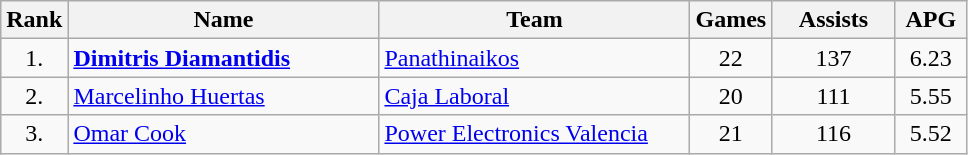<table class="wikitable" style="text-align: center;">
<tr>
<th>Rank</th>
<th width=200>Name</th>
<th width=200>Team</th>
<th>Games</th>
<th width=75>Assists</th>
<th width=40>APG</th>
</tr>
<tr>
<td>1.</td>
<td align="left"> <strong><a href='#'>Dimitris Diamantidis</a></strong></td>
<td align="left"> <a href='#'>Panathinaikos</a></td>
<td>22</td>
<td>137</td>
<td>6.23</td>
</tr>
<tr>
<td>2.</td>
<td align="left"> <a href='#'>Marcelinho Huertas</a></td>
<td align="left"> <a href='#'>Caja Laboral</a></td>
<td>20</td>
<td>111</td>
<td>5.55</td>
</tr>
<tr>
<td>3.</td>
<td align="left"> <a href='#'>Omar Cook</a></td>
<td align="left"> <a href='#'>Power Electronics Valencia</a></td>
<td>21</td>
<td>116</td>
<td>5.52</td>
</tr>
</table>
